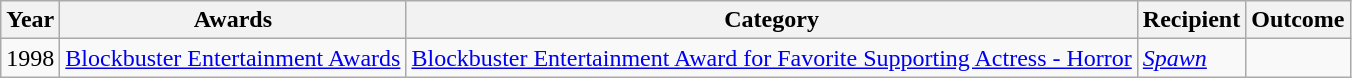<table class="wikitable sortable">
<tr>
<th>Year</th>
<th>Awards</th>
<th>Category</th>
<th>Recipient</th>
<th>Outcome</th>
</tr>
<tr>
<td>1998</td>
<td><a href='#'>Blockbuster Entertainment Awards</a></td>
<td><a href='#'>Blockbuster Entertainment Award for Favorite Supporting Actress - Horror</a></td>
<td><em><a href='#'>Spawn</a></em></td>
<td></td>
</tr>
</table>
